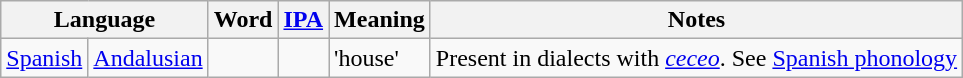<table class='wikitable'>
<tr>
<th colspan='2'>Language</th>
<th>Word</th>
<th><a href='#'>IPA</a></th>
<th>Meaning</th>
<th>Notes</th>
</tr>
<tr>
<td><a href='#'>Spanish</a></td>
<td><a href='#'>Andalusian</a></td>
<td></td>
<td></td>
<td>'house'</td>
<td>Present in dialects with <em><a href='#'>ceceo</a></em>. See <a href='#'>Spanish phonology</a></td>
</tr>
</table>
